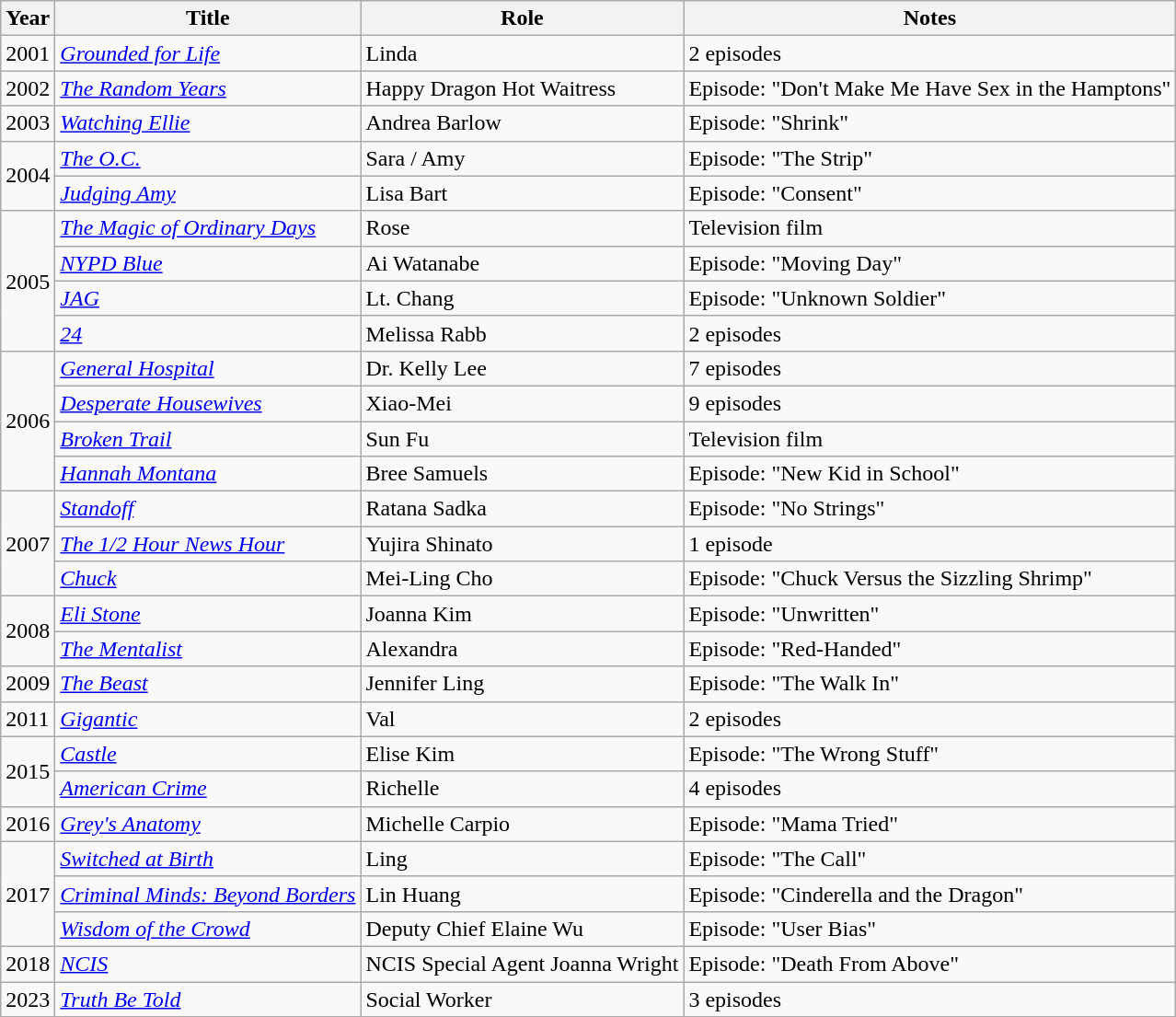<table class="wikitable sortable">
<tr>
<th>Year</th>
<th>Title</th>
<th>Role</th>
<th>Notes</th>
</tr>
<tr>
<td>2001</td>
<td><em><a href='#'>Grounded for Life</a></em></td>
<td>Linda</td>
<td>2 episodes</td>
</tr>
<tr>
<td>2002</td>
<td><em><a href='#'>The Random Years</a></em></td>
<td>Happy Dragon Hot Waitress</td>
<td>Episode: "Don't Make Me Have Sex in the Hamptons"</td>
</tr>
<tr>
<td>2003</td>
<td><em><a href='#'>Watching Ellie</a></em></td>
<td>Andrea Barlow</td>
<td>Episode: "Shrink"</td>
</tr>
<tr>
<td rowspan="2">2004</td>
<td><em><a href='#'>The O.C.</a></em></td>
<td>Sara / Amy</td>
<td>Episode: "The Strip"</td>
</tr>
<tr>
<td><em><a href='#'>Judging Amy</a></em></td>
<td>Lisa Bart</td>
<td>Episode: "Consent"</td>
</tr>
<tr>
<td rowspan="4">2005</td>
<td><em><a href='#'>The Magic of Ordinary Days</a></em></td>
<td>Rose</td>
<td>Television film</td>
</tr>
<tr>
<td><em><a href='#'>NYPD Blue</a></em></td>
<td>Ai Watanabe</td>
<td>Episode: "Moving Day"</td>
</tr>
<tr>
<td><em><a href='#'>JAG</a></em></td>
<td>Lt. Chang</td>
<td>Episode: "Unknown Soldier"</td>
</tr>
<tr>
<td><em><a href='#'>24</a></em></td>
<td>Melissa Rabb</td>
<td>2 episodes</td>
</tr>
<tr>
<td rowspan="4">2006</td>
<td><em><a href='#'>General Hospital</a></em></td>
<td>Dr. Kelly Lee</td>
<td>7 episodes</td>
</tr>
<tr>
<td><em><a href='#'>Desperate Housewives</a></em></td>
<td>Xiao-Mei</td>
<td>9 episodes</td>
</tr>
<tr>
<td><em><a href='#'>Broken Trail</a></em></td>
<td>Sun Fu</td>
<td>Television film</td>
</tr>
<tr>
<td><em><a href='#'>Hannah Montana</a></em></td>
<td>Bree Samuels</td>
<td>Episode: "New Kid in School"</td>
</tr>
<tr>
<td rowspan="3">2007</td>
<td><em><a href='#'>Standoff</a></em></td>
<td>Ratana Sadka</td>
<td>Episode: "No Strings"</td>
</tr>
<tr>
<td><em><a href='#'>The 1/2 Hour News Hour</a></em></td>
<td>Yujira Shinato</td>
<td>1 episode</td>
</tr>
<tr>
<td><em><a href='#'>Chuck</a></em></td>
<td>Mei-Ling Cho</td>
<td>Episode: "Chuck Versus the Sizzling Shrimp"</td>
</tr>
<tr>
<td rowspan="2">2008</td>
<td><em><a href='#'>Eli Stone</a></em></td>
<td>Joanna Kim</td>
<td>Episode: "Unwritten"</td>
</tr>
<tr>
<td><em><a href='#'>The Mentalist</a></em></td>
<td>Alexandra</td>
<td>Episode: "Red-Handed"</td>
</tr>
<tr>
<td>2009</td>
<td><em><a href='#'>The Beast</a></em></td>
<td>Jennifer Ling</td>
<td>Episode: "The Walk In"</td>
</tr>
<tr>
<td>2011</td>
<td><em><a href='#'>Gigantic</a></em></td>
<td>Val</td>
<td>2 episodes</td>
</tr>
<tr>
<td rowspan="2">2015</td>
<td><em><a href='#'>Castle</a></em></td>
<td>Elise Kim</td>
<td>Episode: "The Wrong Stuff"</td>
</tr>
<tr>
<td><em><a href='#'>American Crime</a></em></td>
<td>Richelle</td>
<td>4 episodes</td>
</tr>
<tr>
<td>2016</td>
<td><em><a href='#'>Grey's Anatomy</a></em></td>
<td>Michelle Carpio</td>
<td>Episode: "Mama Tried"</td>
</tr>
<tr>
<td rowspan="3">2017</td>
<td><em><a href='#'>Switched at Birth</a></em></td>
<td>Ling</td>
<td>Episode: "The Call"</td>
</tr>
<tr>
<td><em><a href='#'>Criminal Minds: Beyond Borders</a></em></td>
<td>Lin Huang</td>
<td>Episode: "Cinderella and the Dragon"</td>
</tr>
<tr>
<td><em><a href='#'>Wisdom of the Crowd</a></em></td>
<td>Deputy Chief Elaine Wu</td>
<td>Episode: "User Bias"</td>
</tr>
<tr>
<td>2018</td>
<td><em><a href='#'>NCIS</a></em></td>
<td>NCIS Special Agent Joanna Wright</td>
<td>Episode: "Death From Above"</td>
</tr>
<tr>
<td>2023</td>
<td><em><a href='#'>Truth Be Told</a></em></td>
<td>Social Worker</td>
<td>3 episodes</td>
</tr>
<tr>
</tr>
</table>
